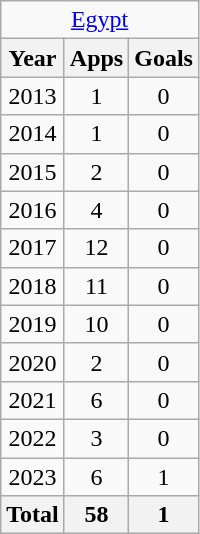<table class="wikitable" style="text-align:center">
<tr>
<td colspan=3><a href='#'>Egypt</a></td>
</tr>
<tr>
<th>Year</th>
<th>Apps</th>
<th>Goals</th>
</tr>
<tr>
<td>2013</td>
<td>1</td>
<td>0</td>
</tr>
<tr>
<td>2014</td>
<td>1</td>
<td>0</td>
</tr>
<tr>
<td>2015</td>
<td>2</td>
<td>0</td>
</tr>
<tr>
<td>2016</td>
<td>4</td>
<td>0</td>
</tr>
<tr>
<td>2017</td>
<td>12</td>
<td>0</td>
</tr>
<tr>
<td>2018</td>
<td>11</td>
<td>0</td>
</tr>
<tr>
<td>2019</td>
<td>10</td>
<td>0</td>
</tr>
<tr>
<td>2020</td>
<td>2</td>
<td>0</td>
</tr>
<tr>
<td>2021</td>
<td>6</td>
<td>0</td>
</tr>
<tr>
<td>2022</td>
<td>3</td>
<td>0</td>
</tr>
<tr>
<td>2023</td>
<td>6</td>
<td>1</td>
</tr>
<tr>
<th>Total</th>
<th>58</th>
<th>1</th>
</tr>
</table>
